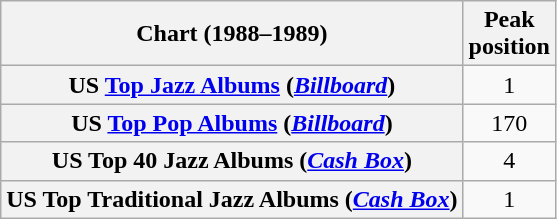<table class="wikitable sortable plainrowheaders" style="text-align:center">
<tr>
<th scope="col">Chart (1988–1989)</th>
<th scope="col">Peak<br>position</th>
</tr>
<tr>
<th scope="row">US <a href='#'>Top Jazz Albums</a> (<em><a href='#'>Billboard</a></em>)</th>
<td>1</td>
</tr>
<tr>
<th scope="row">US <a href='#'>Top Pop Albums</a> (<em><a href='#'>Billboard</a></em>)</th>
<td>170</td>
</tr>
<tr>
<th scope="row">US Top 40 Jazz Albums (<em><a href='#'>Cash Box</a></em>)</th>
<td>4</td>
</tr>
<tr>
<th scope="row">US Top Traditional Jazz Albums (<em><a href='#'>Cash Box</a></em>)</th>
<td>1</td>
</tr>
</table>
